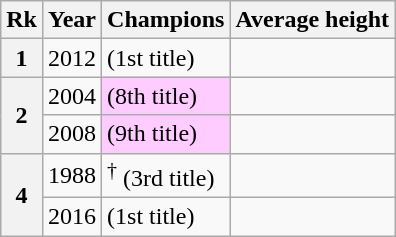<table class="wikitable sticky-header" style="text-align: center; margin-left: 1em; margin-right: 1em; display: inline-table;">
<tr>
<th scope="col">Rk</th>
<th scope="col">Year</th>
<th scope="col">Champions</th>
<th scope="col">Average height</th>
</tr>
<tr>
<th scope="row">1</th>
<td>2012</td>
<td style="text-align: left;"> (1st title)</td>
<td style="text-align: left;"><strong></strong></td>
</tr>
<tr>
<th scope="rowgroup" rowspan="2">2</th>
<td>2004</td>
<td style="background-color: #ffccff; text-align: left;"> (8th title)</td>
<td style="text-align: left;"><strong></strong></td>
</tr>
<tr>
<td>2008</td>
<td style="background-color: #ffccff; text-align: left;"> (9th title)</td>
<td style="text-align: left;"><strong></strong></td>
</tr>
<tr>
<th scope="rowgroup" rowspan="2">4</th>
<td>1988</td>
<td style="text-align: left;"><em></em><sup>†</sup> (3rd title)</td>
<td style="text-align: left;"><strong></strong></td>
</tr>
<tr>
<td>2016</td>
<td style="text-align: left;"> (1st title)</td>
<td style="text-align: left;"><strong></strong></td>
</tr>
</table>
